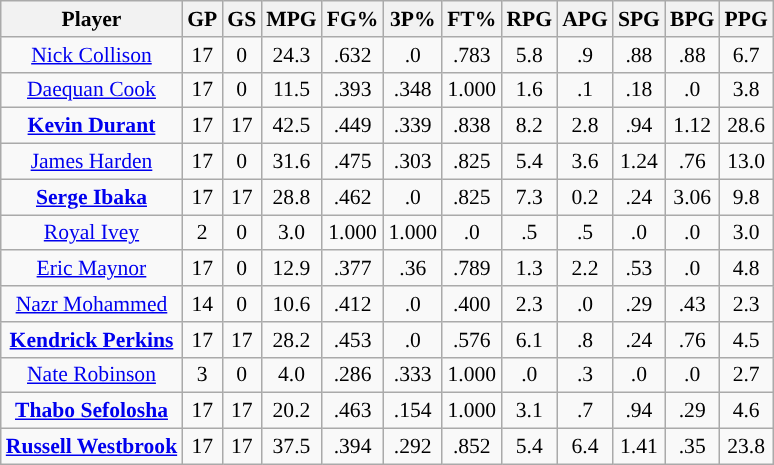<table class="wikitable sortable" style="font-size: 90%; text-align:center;">
<tr>
<th>Player</th>
<th>GP</th>
<th>GS</th>
<th>MPG</th>
<th>FG%</th>
<th>3P%</th>
<th>FT%</th>
<th>RPG</th>
<th>APG</th>
<th>SPG</th>
<th>BPG</th>
<th>PPG</th>
</tr>
<tr align="center" bgcolor="">
<td><a href='#'>Nick Collison</a></td>
<td>17</td>
<td>0</td>
<td>24.3</td>
<td>.632</td>
<td>.0</td>
<td>.783</td>
<td>5.8</td>
<td>.9</td>
<td>.88</td>
<td>.88</td>
<td>6.7</td>
</tr>
<tr align="center" bgcolor="">
<td><a href='#'>Daequan Cook</a></td>
<td>17</td>
<td>0</td>
<td>11.5</td>
<td>.393</td>
<td>.348</td>
<td>1.000</td>
<td>1.6</td>
<td>.1</td>
<td>.18</td>
<td>.0</td>
<td>3.8</td>
</tr>
<tr align="center" bgcolor="">
<td><strong><a href='#'>Kevin Durant</a></strong></td>
<td>17</td>
<td>17</td>
<td>42.5</td>
<td>.449</td>
<td>.339</td>
<td>.838</td>
<td>8.2</td>
<td>2.8</td>
<td>.94</td>
<td>1.12</td>
<td>28.6</td>
</tr>
<tr align="center" bgcolor="">
<td><a href='#'>James Harden</a></td>
<td>17</td>
<td>0</td>
<td>31.6</td>
<td>.475</td>
<td>.303</td>
<td>.825</td>
<td>5.4</td>
<td>3.6</td>
<td>1.24</td>
<td>.76</td>
<td>13.0</td>
</tr>
<tr align="center" bgcolor="">
<td><strong><a href='#'>Serge Ibaka</a></strong></td>
<td>17</td>
<td>17</td>
<td>28.8</td>
<td>.462</td>
<td>.0</td>
<td>.825</td>
<td>7.3</td>
<td>0.2</td>
<td>.24</td>
<td>3.06</td>
<td>9.8</td>
</tr>
<tr align="center" bgcolor="">
<td><a href='#'>Royal Ivey</a></td>
<td>2</td>
<td>0</td>
<td>3.0</td>
<td>1.000</td>
<td>1.000</td>
<td>.0</td>
<td>.5</td>
<td>.5</td>
<td>.0</td>
<td>.0</td>
<td>3.0</td>
</tr>
<tr align="center" bgcolor="">
<td><a href='#'>Eric Maynor</a></td>
<td>17</td>
<td>0</td>
<td>12.9</td>
<td>.377</td>
<td>.36</td>
<td>.789</td>
<td>1.3</td>
<td>2.2</td>
<td>.53</td>
<td>.0</td>
<td>4.8</td>
</tr>
<tr align="center" bgcolor="">
<td><a href='#'>Nazr Mohammed</a></td>
<td>14</td>
<td>0</td>
<td>10.6</td>
<td>.412</td>
<td>.0</td>
<td>.400</td>
<td>2.3</td>
<td>.0</td>
<td>.29</td>
<td>.43</td>
<td>2.3</td>
</tr>
<tr align="center" bgcolor="">
<td><strong><a href='#'>Kendrick Perkins</a></strong></td>
<td>17</td>
<td>17</td>
<td>28.2</td>
<td>.453</td>
<td>.0</td>
<td>.576</td>
<td>6.1</td>
<td>.8</td>
<td>.24</td>
<td>.76</td>
<td>4.5</td>
</tr>
<tr align="center" bgcolor="">
<td><a href='#'>Nate Robinson</a></td>
<td>3</td>
<td>0</td>
<td>4.0</td>
<td>.286</td>
<td>.333</td>
<td>1.000</td>
<td>.0</td>
<td>.3</td>
<td>.0</td>
<td>.0</td>
<td>2.7</td>
</tr>
<tr align="center" bgcolor="">
<td><strong><a href='#'>Thabo Sefolosha</a></strong></td>
<td>17</td>
<td>17</td>
<td>20.2</td>
<td>.463</td>
<td>.154</td>
<td>1.000</td>
<td>3.1</td>
<td>.7</td>
<td>.94</td>
<td>.29</td>
<td>4.6</td>
</tr>
<tr align="center" bgcolor="">
<td><strong><a href='#'>Russell Westbrook</a></strong></td>
<td>17</td>
<td>17</td>
<td>37.5</td>
<td>.394</td>
<td>.292</td>
<td>.852</td>
<td>5.4</td>
<td>6.4</td>
<td>1.41</td>
<td>.35</td>
<td>23.8</td>
</tr>
</table>
